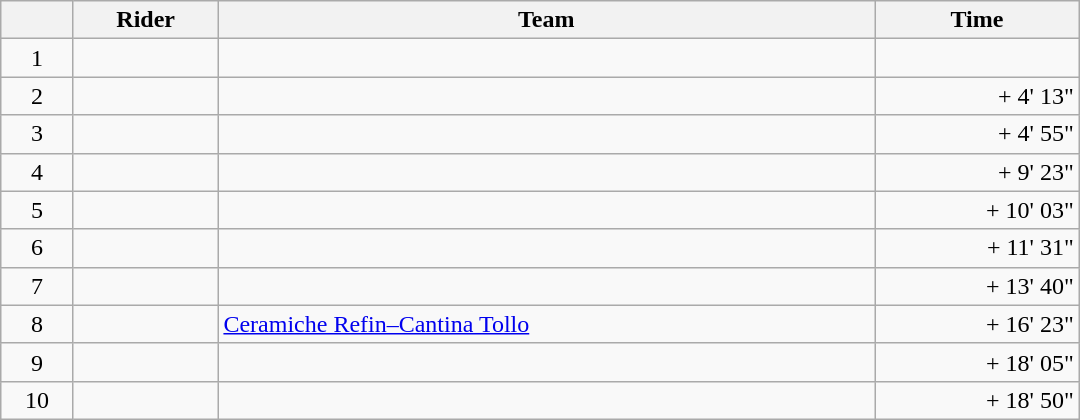<table class="wikitable" style="width:45em;margin-bottom:0;">
<tr>
<th></th>
<th>Rider</th>
<th>Team</th>
<th>Time</th>
</tr>
<tr>
<td style="text-align:center;">1</td>
<td> </td>
<td></td>
<td style="text-align:right;"></td>
</tr>
<tr>
<td style="text-align:center;">2</td>
<td></td>
<td></td>
<td style="text-align:right;">+ 4' 13"</td>
</tr>
<tr>
<td style="text-align:center;">3</td>
<td></td>
<td></td>
<td style="text-align:right;">+ 4' 55"</td>
</tr>
<tr>
<td style="text-align:center;">4</td>
<td></td>
<td></td>
<td style="text-align:right;">+ 9' 23"</td>
</tr>
<tr>
<td style="text-align:center;">5</td>
<td></td>
<td></td>
<td style="text-align:right;">+ 10' 03"</td>
</tr>
<tr>
<td style="text-align:center;">6</td>
<td></td>
<td></td>
<td style="text-align:right;">+ 11' 31"</td>
</tr>
<tr>
<td style="text-align:center;">7</td>
<td></td>
<td></td>
<td style="text-align:right;">+ 13' 40"</td>
</tr>
<tr>
<td style="text-align:center;">8</td>
<td></td>
<td><a href='#'>Ceramiche Refin–Cantina Tollo</a></td>
<td style="text-align:right;">+ 16' 23"</td>
</tr>
<tr>
<td style="text-align:center;">9</td>
<td></td>
<td></td>
<td style="text-align:right;">+ 18' 05"</td>
</tr>
<tr>
<td style="text-align:center;">10</td>
<td></td>
<td></td>
<td style="text-align:right;">+ 18' 50"</td>
</tr>
</table>
